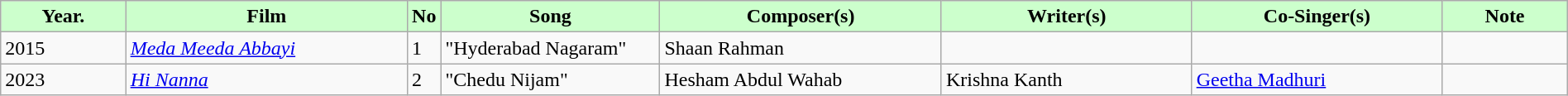<table class="wikitable plainrowheaders" style="width:100%;" textcolor:#000;">
<tr style="background:#cfc; text-align:center;">
<td scope="col" style="width:8%;"><strong>Year.</strong></td>
<td scope="col" style="width:18%;"><strong>Film</strong></td>
<td scope="col" style="width:2%;"><strong>No</strong></td>
<td scope="col" style="width:14%;"><strong>Song</strong></td>
<td scope="col" style="width:18%;"><strong>Composer(s)</strong></td>
<td scope="col" style="width:16%;"><strong>Writer(s)</strong></td>
<td scope="col" style="width:16%;"><strong>Co-Singer(s)</strong></td>
<td scope="col" style="width:8%;"><strong>Note</strong></td>
</tr>
<tr>
<td>2015</td>
<td><em><a href='#'>Meda Meeda Abbayi</a></em></td>
<td>1</td>
<td>"Hyderabad Nagaram"</td>
<td>Shaan Rahman</td>
<td></td>
<td></td>
<td></td>
</tr>
<tr>
<td>2023</td>
<td><em><a href='#'>Hi Nanna</a></em></td>
<td>2</td>
<td>"Chedu Nijam"</td>
<td>Hesham Abdul Wahab</td>
<td>Krishna Kanth</td>
<td><a href='#'>Geetha Madhuri</a></td>
<td></td>
</tr>
</table>
